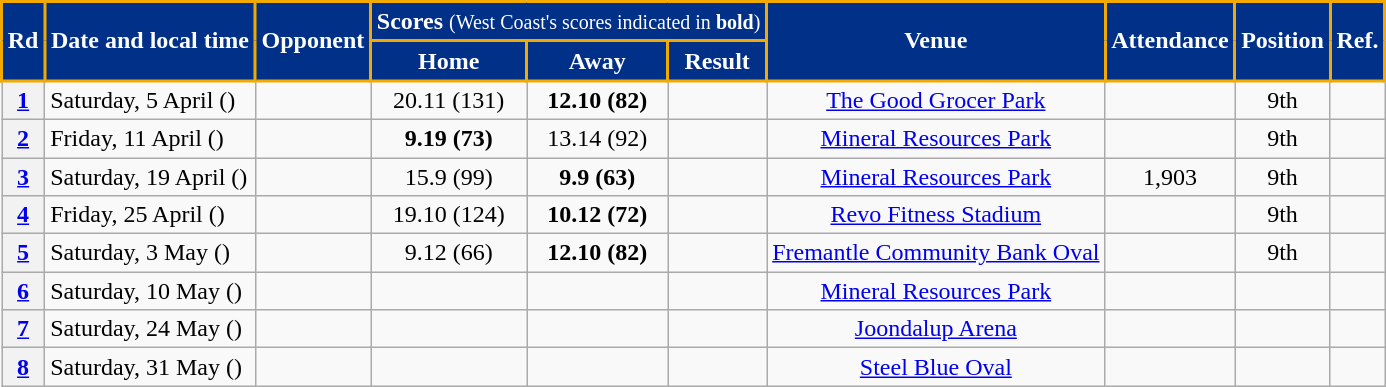<table class="wikitable" style="text-align:center">
<tr>
<th rowspan="2" style="background: #003087; color: #FFFFFF; border: solid #F2A900 2px">Rd</th>
<th rowspan="2" style="background: #003087; color: #FFFFFF; border: solid #F2A900 2px">Date and local time</th>
<th rowspan="2" style="background: #003087; color: #FFFFFF; border: solid #F2A900 2px">Opponent</th>
<td colspan="3" style="background: #003087; color: #FFFFFF; border: solid #F2A900 2px"><strong>Scores</strong> <small>(West Coast's scores indicated in <strong>bold</strong>)</small></td>
<th rowspan="2" style="background: #003087; color: #FFFFFF; border: solid #F2A900 2px">Venue</th>
<th rowspan="2" style="background: #003087; color: #FFFFFF; border: solid #F2A900 2px">Attendance</th>
<th rowspan="2" style="background: #003087; color: #FFFFFF; border: solid #F2A900 2px">Position</th>
<th rowspan="2" style="background: #003087; color: #FFFFFF; border: solid #F2A900 2px">Ref.</th>
</tr>
<tr>
<th style="background: #003087; color: #FFFFFF; border: solid #F2A900 2px">Home</th>
<th style="background: #003087; color: #FFFFFF; border: solid #F2A900 2px">Away</th>
<th style="background: #003087; color: #FFFFFF; border: solid #F2A900 2px">Result</th>
</tr>
<tr>
<th><a href='#'>1</a></th>
<td align="left">Saturday, 5 April ()</td>
<td align="left"></td>
<td>20.11 (131)</td>
<td><strong>12.10 (82)</strong></td>
<td></td>
<td><a href='#'>The Good Grocer Park</a></td>
<td></td>
<td>9th </td>
<td></td>
</tr>
<tr>
<th><a href='#'>2</a></th>
<td align="left">Friday, 11 April ()</td>
<td align="left"></td>
<td><strong>9.19 (73) </strong></td>
<td>13.14 (92)</td>
<td></td>
<td><a href='#'>Mineral Resources Park</a></td>
<td></td>
<td>9th </td>
<td></td>
</tr>
<tr>
<th><a href='#'>3</a></th>
<td align="left">Saturday, 19 April ()</td>
<td align="left"></td>
<td>15.9 (99)</td>
<td><strong>9.9 (63)</strong></td>
<td></td>
<td><a href='#'>Mineral Resources Park</a></td>
<td>1,903</td>
<td>9th </td>
<td></td>
</tr>
<tr>
<th><a href='#'>4</a></th>
<td align="left">Friday, 25 April ()</td>
<td align="left"></td>
<td>19.10 (124)</td>
<td><strong>10.12 (72)</strong></td>
<td></td>
<td><a href='#'>Revo Fitness Stadium</a></td>
<td></td>
<td>9th </td>
<td></td>
</tr>
<tr>
<th><a href='#'>5</a></th>
<td align="left">Saturday, 3 May ()</td>
<td align="left"></td>
<td>9.12 (66)</td>
<td><strong>12.10 (82)</strong></td>
<td></td>
<td><a href='#'>Fremantle Community Bank Oval</a></td>
<td></td>
<td>9th </td>
<td></td>
</tr>
<tr>
<th><a href='#'>6</a></th>
<td align="left">Saturday, 10 May ()</td>
<td align="left"></td>
<td></td>
<td></td>
<td></td>
<td><a href='#'>Mineral Resources Park</a></td>
<td></td>
<td></td>
<td></td>
</tr>
<tr>
<th><a href='#'>7</a></th>
<td align="left">Saturday, 24 May ()</td>
<td align="left"></td>
<td></td>
<td></td>
<td></td>
<td><a href='#'>Joondalup Arena</a></td>
<td></td>
<td></td>
<td></td>
</tr>
<tr>
<th><a href='#'>8</a></th>
<td align="left">Saturday, 31 May ()</td>
<td align="left"></td>
<td></td>
<td></td>
<td></td>
<td><a href='#'>Steel Blue Oval</a></td>
<td></td>
<td></td>
<td></td>
</tr>
</table>
